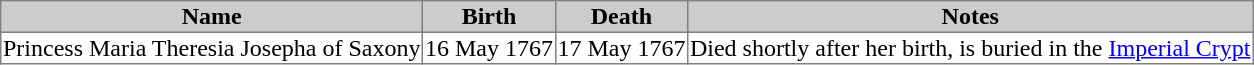<table border="1" style="border-collapse: collapse;">
<tr bgcolor="#cccccc">
<th>Name</th>
<th>Birth</th>
<th>Death</th>
<th>Notes</th>
</tr>
<tr>
<td>Princess Maria Theresia Josepha of Saxony</td>
<td>16 May 1767</td>
<td>17 May 1767</td>
<td>Died shortly after her birth, is buried in the <a href='#'>Imperial Crypt</a></td>
</tr>
</table>
